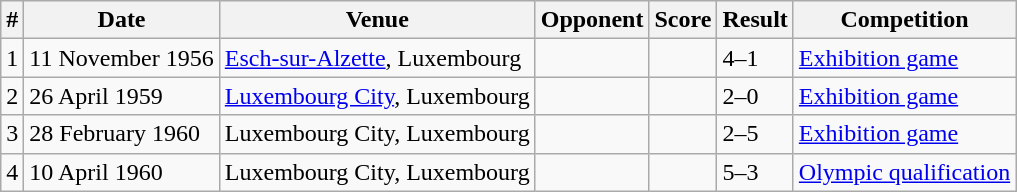<table class="wikitable">
<tr>
<th>#</th>
<th>Date</th>
<th>Venue</th>
<th>Opponent</th>
<th>Score</th>
<th>Result</th>
<th>Competition</th>
</tr>
<tr>
<td>1</td>
<td>11 November 1956</td>
<td><a href='#'>Esch-sur-Alzette</a>, Luxembourg</td>
<td></td>
<td></td>
<td>4–1</td>
<td><a href='#'>Exhibition game</a></td>
</tr>
<tr>
<td>2</td>
<td>26 April 1959</td>
<td><a href='#'>Luxembourg City</a>, Luxembourg</td>
<td></td>
<td></td>
<td>2–0</td>
<td><a href='#'>Exhibition game</a></td>
</tr>
<tr>
<td>3</td>
<td>28 February 1960</td>
<td>Luxembourg City, Luxembourg</td>
<td></td>
<td></td>
<td>2–5</td>
<td><a href='#'>Exhibition game</a></td>
</tr>
<tr>
<td>4</td>
<td>10 April 1960</td>
<td>Luxembourg City, Luxembourg</td>
<td></td>
<td></td>
<td>5–3</td>
<td><a href='#'>Olympic qualification</a></td>
</tr>
</table>
